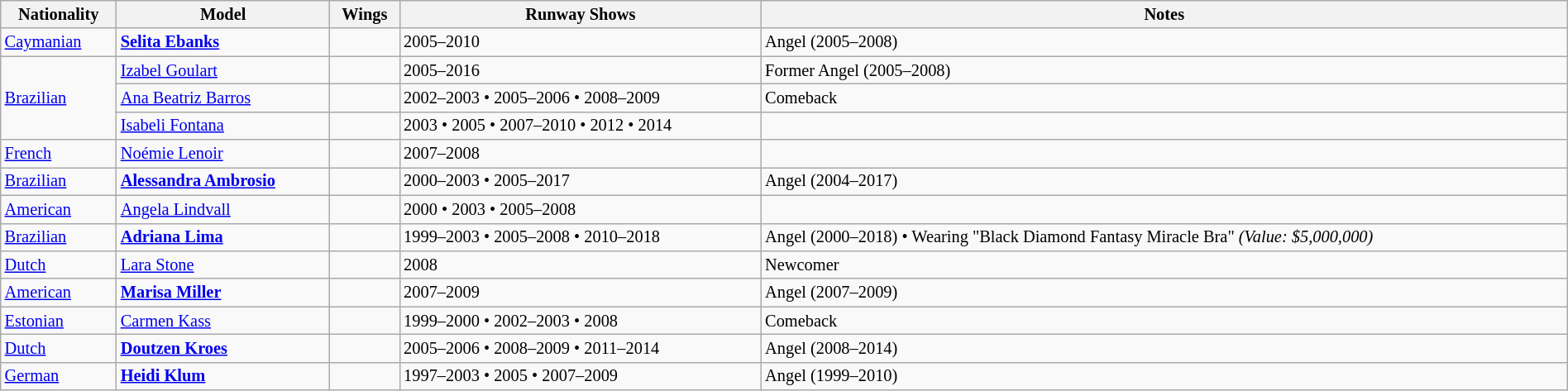<table class="sortable wikitable"  style="font-size:85%; width:100%;">
<tr>
<th style="text-align:center;">Nationality<br></th>
<th style="text-align:center;">Model<br></th>
<th style="text-align:center;">Wings<br></th>
<th style="text-align:center;">Runway Shows<br></th>
<th style="text-align:center;">Notes</th>
</tr>
<tr>
<td> <a href='#'>Caymanian</a></td>
<td><strong><a href='#'>Selita Ebanks</a></strong></td>
<td></td>
<td>2005–2010</td>
<td> Angel (2005–2008)</td>
</tr>
<tr>
<td rowspan="3"> <a href='#'>Brazilian</a></td>
<td><a href='#'>Izabel Goulart</a></td>
<td></td>
<td>2005–2016</td>
<td>Former  Angel (2005–2008)</td>
</tr>
<tr>
<td><a href='#'>Ana Beatriz Barros</a></td>
<td></td>
<td>2002–2003 • 2005–2006 • 2008–2009</td>
<td>Comeback</td>
</tr>
<tr>
<td><a href='#'>Isabeli Fontana</a></td>
<td></td>
<td>2003 • 2005 • 2007–2010 • 2012 • 2014</td>
<td></td>
</tr>
<tr>
<td> <a href='#'>French</a></td>
<td><a href='#'>Noémie Lenoir</a></td>
<td></td>
<td>2007–2008</td>
<td></td>
</tr>
<tr>
<td> <a href='#'>Brazilian</a></td>
<td><strong><a href='#'>Alessandra Ambrosio</a></strong></td>
<td></td>
<td>2000–2003 • 2005–2017</td>
<td> Angel (2004–2017)</td>
</tr>
<tr>
<td> <a href='#'>American</a></td>
<td><a href='#'>Angela Lindvall</a></td>
<td></td>
<td>2000 • 2003 • 2005–2008</td>
<td></td>
</tr>
<tr>
<td> <a href='#'>Brazilian</a></td>
<td><strong><a href='#'>Adriana Lima</a></strong></td>
<td align="center"></td>
<td>1999–2003 • 2005–2008 • 2010–2018</td>
<td> Angel (2000–2018) • Wearing "Black Diamond Fantasy Miracle Bra" <em>(Value: $5,000,000)</em></td>
</tr>
<tr>
<td> <a href='#'>Dutch</a></td>
<td><a href='#'>Lara Stone</a></td>
<td></td>
<td>2008</td>
<td>Newcomer</td>
</tr>
<tr>
<td> <a href='#'>American</a></td>
<td><strong><a href='#'>Marisa Miller</a></strong></td>
<td></td>
<td>2007–2009</td>
<td> Angel (2007–2009)</td>
</tr>
<tr>
<td> <a href='#'>Estonian</a></td>
<td><a href='#'>Carmen Kass</a></td>
<td></td>
<td>1999–2000 • 2002–2003 • 2008</td>
<td>Comeback</td>
</tr>
<tr>
<td> <a href='#'>Dutch</a></td>
<td><strong><a href='#'>Doutzen Kroes</a></strong></td>
<td></td>
<td>2005–2006 • 2008–2009 • 2011–2014</td>
<td> Angel (2008–2014)</td>
</tr>
<tr>
<td> <a href='#'>German</a></td>
<td><strong><a href='#'>Heidi Klum</a></strong></td>
<td align="center"></td>
<td>1997–2003 • 2005 • 2007–2009</td>
<td> Angel (1999–2010)</td>
</tr>
</table>
